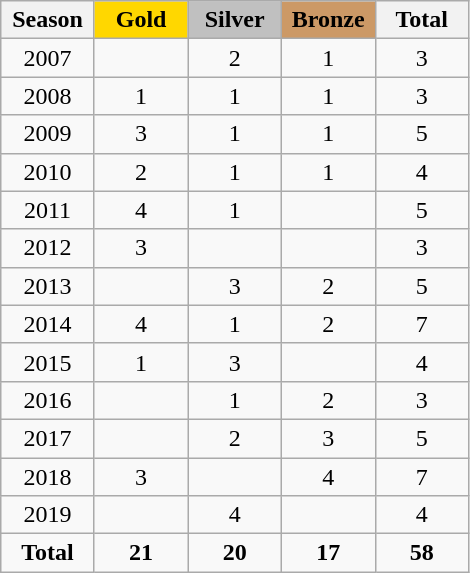<table class="wikitable" style="text-align:center;">
<tr>
<th width = "55">Season</th>
<th width = "55" style="background: gold;">Gold</th>
<th width = "55" style="background: silver;">Silver</th>
<th width = "55" style="background: #cc9966;">Bronze</th>
<th width = "55">Total</th>
</tr>
<tr>
<td>2007</td>
<td></td>
<td>2</td>
<td>1</td>
<td>3</td>
</tr>
<tr>
<td>2008</td>
<td>1</td>
<td>1</td>
<td>1</td>
<td>3</td>
</tr>
<tr>
<td>2009</td>
<td>3</td>
<td>1</td>
<td>1</td>
<td>5</td>
</tr>
<tr>
<td>2010</td>
<td>2</td>
<td>1</td>
<td>1</td>
<td>4</td>
</tr>
<tr>
<td>2011</td>
<td>4</td>
<td>1</td>
<td></td>
<td>5</td>
</tr>
<tr>
<td>2012</td>
<td>3</td>
<td></td>
<td></td>
<td>3</td>
</tr>
<tr>
<td>2013</td>
<td></td>
<td>3</td>
<td>2</td>
<td>5</td>
</tr>
<tr>
<td>2014</td>
<td>4</td>
<td>1</td>
<td>2</td>
<td>7</td>
</tr>
<tr>
<td>2015</td>
<td>1</td>
<td>3</td>
<td></td>
<td>4</td>
</tr>
<tr>
<td>2016</td>
<td></td>
<td>1</td>
<td>2</td>
<td>3</td>
</tr>
<tr>
<td>2017</td>
<td></td>
<td>2</td>
<td>3</td>
<td>5</td>
</tr>
<tr>
<td>2018</td>
<td>3</td>
<td></td>
<td>4</td>
<td>7</td>
</tr>
<tr>
<td>2019</td>
<td></td>
<td>4</td>
<td></td>
<td>4</td>
</tr>
<tr>
<td><strong>Total</strong></td>
<td><strong>21</strong></td>
<td><strong>20</strong></td>
<td><strong>17</strong></td>
<td><strong>58</strong></td>
</tr>
</table>
